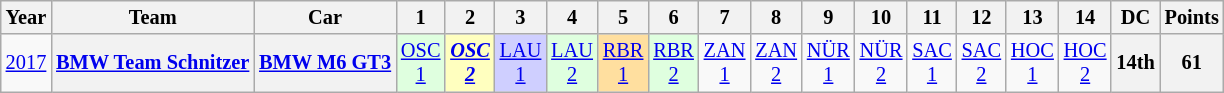<table class="wikitable" style="text-align:center; font-size:85%">
<tr>
<th>Year</th>
<th>Team</th>
<th>Car</th>
<th>1</th>
<th>2</th>
<th>3</th>
<th>4</th>
<th>5</th>
<th>6</th>
<th>7</th>
<th>8</th>
<th>9</th>
<th>10</th>
<th>11</th>
<th>12</th>
<th>13</th>
<th>14</th>
<th>DC</th>
<th>Points</th>
</tr>
<tr>
<td><a href='#'>2017</a></td>
<th nowrap><a href='#'>BMW Team Schnitzer</a></th>
<th nowrap><a href='#'>BMW M6 GT3</a></th>
<td style="background:#DFFFDF;"><a href='#'>OSC<br>1</a><br></td>
<td style="background:#FFFFBF;"><strong><em><a href='#'>OSC<br>2</a></em></strong><br></td>
<td style="background:#CFCFFF;"><a href='#'>LAU<br>1</a><br></td>
<td style="background:#DFFFDF;"><a href='#'>LAU<br>2</a><br></td>
<td style="background:#FFDF9F;"><a href='#'>RBR<br>1</a><br></td>
<td style="background:#DFFFDF;"><a href='#'>RBR<br>2</a><br></td>
<td><a href='#'>ZAN<br>1</a></td>
<td><a href='#'>ZAN<br>2</a></td>
<td><a href='#'>NÜR<br>1</a></td>
<td><a href='#'>NÜR<br>2</a></td>
<td><a href='#'>SAC<br>1</a></td>
<td><a href='#'>SAC<br>2</a></td>
<td><a href='#'>HOC<br>1</a></td>
<td><a href='#'>HOC<br>2</a></td>
<th>14th</th>
<th>61</th>
</tr>
</table>
